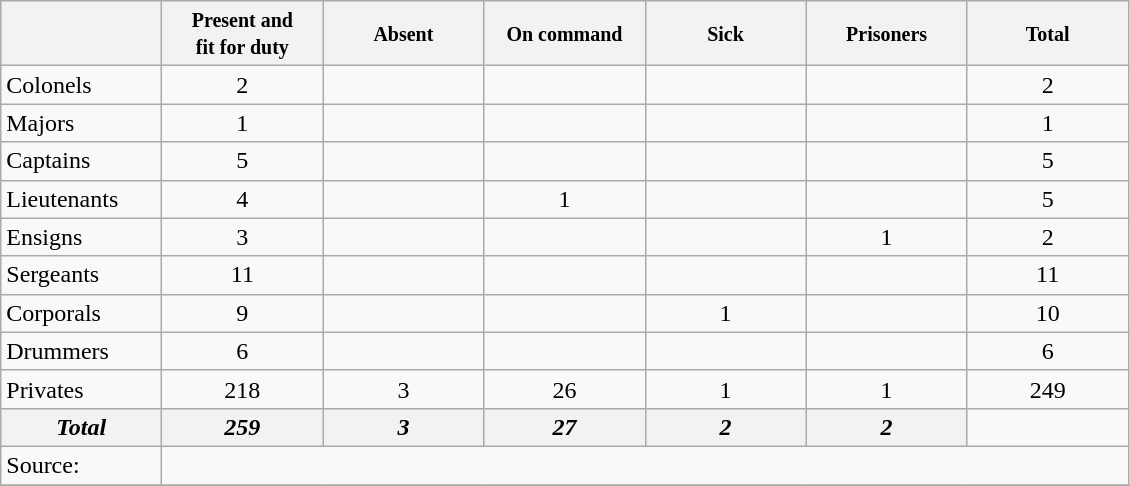<table class="wikitable">
<tr>
<th align="left" width="100"></th>
<th align="left" width="100"><small>Present and<br>fit for duty</small></th>
<th align="left" width="100"><small>Absent</small></th>
<th align="left" width="100"><small>On command</small></th>
<th align="left" width="100"><small>Sick</small></th>
<th align="left" width="100"><small>Prisoners</small></th>
<th align="left" width="100"><small>Total</small></th>
</tr>
<tr>
<td>Colonels</td>
<td style="text-align:center">2</td>
<td></td>
<td></td>
<td></td>
<td></td>
<td style="text-align:center">2</td>
</tr>
<tr>
<td>Majors</td>
<td style="text-align:center">1</td>
<td></td>
<td></td>
<td></td>
<td></td>
<td style="text-align:center">1</td>
</tr>
<tr>
<td>Captains</td>
<td style="text-align:center">5</td>
<td></td>
<td></td>
<td></td>
<td></td>
<td style="text-align:center">5</td>
</tr>
<tr>
<td>Lieutenants</td>
<td style="text-align:center">4</td>
<td></td>
<td style="text-align:center">1</td>
<td></td>
<td></td>
<td style="text-align:center">5</td>
</tr>
<tr>
<td>Ensigns</td>
<td style="text-align:center">3</td>
<td></td>
<td></td>
<td></td>
<td style="text-align:center">1</td>
<td style="text-align:center">2</td>
</tr>
<tr>
<td>Sergeants</td>
<td style="text-align:center">11</td>
<td></td>
<td></td>
<td></td>
<td></td>
<td style="text-align:center">11</td>
</tr>
<tr>
<td>Corporals</td>
<td style="text-align:center">9</td>
<td></td>
<td></td>
<td style="text-align:center">1</td>
<td></td>
<td style="text-align:center">10</td>
</tr>
<tr>
<td>Drummers</td>
<td style="text-align:center">6</td>
<td></td>
<td></td>
<td></td>
<td></td>
<td style="text-align:center">6</td>
</tr>
<tr>
<td>Privates</td>
<td style="text-align:center">218</td>
<td style="text-align:center">3</td>
<td style="text-align:center">26</td>
<td style="text-align:center">1</td>
<td style="text-align:center">1</td>
<td style="text-align:center">249</td>
</tr>
<tr>
<th><em>Total</em></th>
<th style="text-align:center"><em>259</em></th>
<th style="text-align:center"><em>3</em></th>
<th style="text-align:center"><em>27</em></th>
<th style="text-align:center"><em>2</em></th>
<th style="text-align:center"><em>2</em></th>
</tr>
<tr>
<td>Source:</td>
<td colspan=6></td>
</tr>
<tr>
</tr>
</table>
